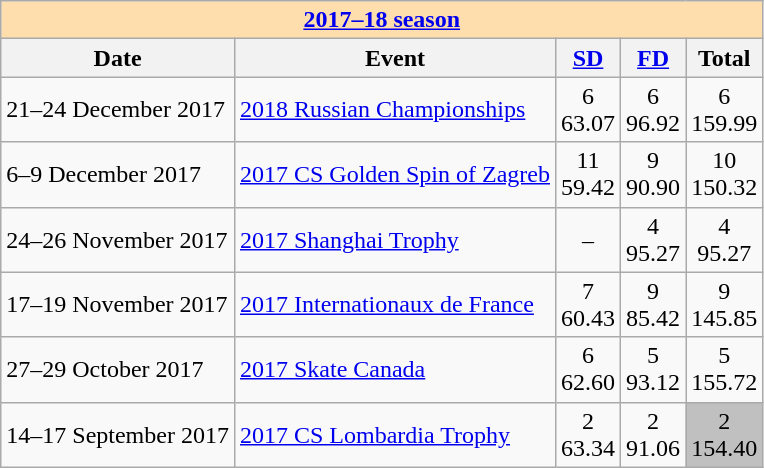<table class="wikitable">
<tr>
<td style="background-color: #ffdead; " colspan=6 align=center><a href='#'><strong>2017–18 season</strong></a></td>
</tr>
<tr>
<th>Date</th>
<th>Event</th>
<th><a href='#'>SD</a></th>
<th><a href='#'>FD</a></th>
<th>Total</th>
</tr>
<tr>
<td>21–24 December 2017</td>
<td><a href='#'>2018 Russian Championships</a></td>
<td align=center>6 <br> 63.07</td>
<td align=center>6 <br> 96.92</td>
<td align=center>6 <br> 159.99</td>
</tr>
<tr>
<td>6–9 December 2017</td>
<td><a href='#'>2017 CS Golden Spin of Zagreb</a></td>
<td align=center>11 <br> 59.42</td>
<td align=center>9 <br> 90.90</td>
<td align=center>10 <br> 150.32</td>
</tr>
<tr>
<td>24–26 November 2017</td>
<td><a href='#'>2017 Shanghai Trophy</a></td>
<td align=center>–</td>
<td align=center>4 <br> 95.27</td>
<td align=center>4 <br> 95.27</td>
</tr>
<tr>
<td>17–19 November 2017</td>
<td><a href='#'>2017 Internationaux de France</a></td>
<td align=center>7 <br> 60.43</td>
<td align=center>9 <br> 85.42</td>
<td align=center>9 <br> 145.85</td>
</tr>
<tr>
<td>27–29 October 2017</td>
<td><a href='#'>2017 Skate Canada</a></td>
<td align=center>6 <br> 62.60</td>
<td align=center>5 <br> 93.12</td>
<td align=center>5 <br> 155.72</td>
</tr>
<tr>
<td>14–17 September 2017</td>
<td><a href='#'>2017 CS Lombardia Trophy</a></td>
<td align=center>2 <br> 63.34</td>
<td align=center>2 <br> 91.06</td>
<td align=center bgcolor=silver>2 <br> 154.40</td>
</tr>
</table>
